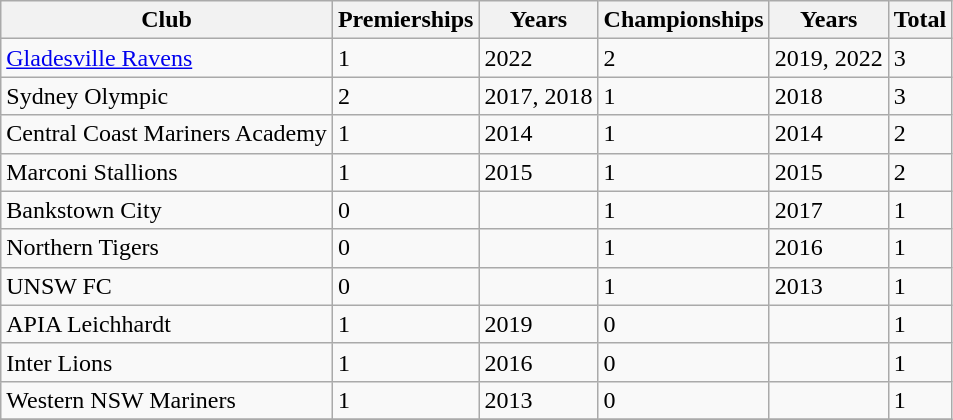<table class="wikitable sortable">
<tr>
<th>Club</th>
<th>Premierships</th>
<th>Years</th>
<th>Championships</th>
<th>Years</th>
<th>Total</th>
</tr>
<tr>
<td><a href='#'>Gladesville Ravens</a></td>
<td>1</td>
<td>2022</td>
<td>2</td>
<td>2019, 2022</td>
<td>3</td>
</tr>
<tr>
<td>Sydney Olympic</td>
<td>2</td>
<td>2017, 2018</td>
<td>1</td>
<td>2018</td>
<td>3</td>
</tr>
<tr>
<td>Central Coast Mariners Academy</td>
<td>1</td>
<td>2014</td>
<td>1</td>
<td>2014</td>
<td>2</td>
</tr>
<tr>
<td>Marconi Stallions</td>
<td>1</td>
<td>2015</td>
<td>1</td>
<td>2015</td>
<td>2</td>
</tr>
<tr>
<td>Bankstown City</td>
<td>0</td>
<td></td>
<td>1</td>
<td>2017</td>
<td>1</td>
</tr>
<tr>
<td>Northern Tigers</td>
<td>0</td>
<td></td>
<td>1</td>
<td>2016</td>
<td>1</td>
</tr>
<tr>
<td>UNSW FC</td>
<td>0</td>
<td></td>
<td>1</td>
<td>2013</td>
<td>1</td>
</tr>
<tr>
<td>APIA Leichhardt</td>
<td>1</td>
<td>2019</td>
<td>0</td>
<td></td>
<td>1</td>
</tr>
<tr>
<td>Inter Lions</td>
<td>1</td>
<td>2016</td>
<td>0</td>
<td></td>
<td>1</td>
</tr>
<tr>
<td>Western NSW Mariners</td>
<td>1</td>
<td>2013</td>
<td>0</td>
<td></td>
<td>1</td>
</tr>
<tr>
</tr>
</table>
